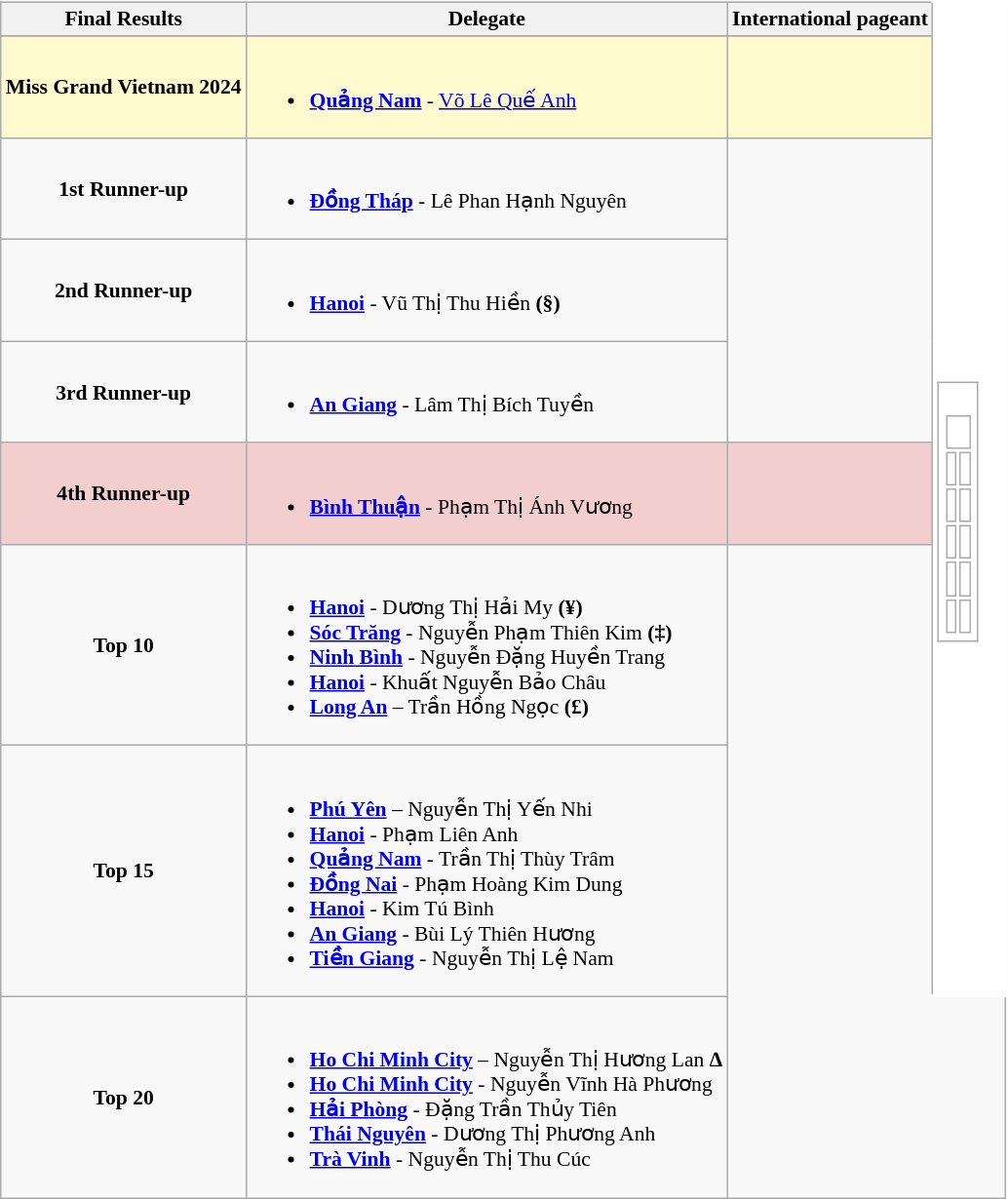<table class="wikitable" style="font-size: 90%";>
<tr>
<th>Final Results</th>
<th>Delegate</th>
<th>International pageant</th>
<td style="border-bottom:2px solid #FFFFFF; border-top:2px solid #FFFFFF; border-right:2px solid #FFFFFF;" bgcolor=FFFFFF rowspan=9><br><table class="wikitable floatright" style="background: none";>
<tr>
<td><br><table class="floatright" style="font-size: 90%";>
<tr>
<td colspan=3><br>




















</td>
</tr>
<tr>
<td bgcolor=#FFFFFFFF><br></td>
<td bgcolor=#FFFFFFFF><br></td>
</tr>
<tr>
<td bgcolor=#FFFFFFFF><br></td>
<td bgcolor=#FFFFFFFF><br></td>
</tr>
<tr>
<td bgcolor=#FFFFFFFF><br></td>
<td bgcolor=#FFFFFFFF><br></td>
</tr>
<tr>
<td bgcolor=#FFFFFFFF><br></td>
<td bgcolor=#FFFFFFFF><br></td>
</tr>
<tr>
<td bgcolor=#FFFFFFFF><br></td>
<td bgcolor=#FFFFFFFF><br></td>
</tr>
</table>
</td>
</tr>
</table>
</td>
</tr>
<tr>
</tr>
<tr style="background:#FFFACD;">
<td align=center><strong>Miss Grand Vietnam 2024</strong></td>
<td><br><ul><li><strong><a href='#'>Quảng Nam</a></strong> - <a href='#'>Võ Lê Quế Anh</a></li></ul></td>
<td></td>
</tr>
<tr>
<td align=center><strong>1st Runner-up</strong> </td>
<td><br><ul><li><strong><a href='#'>Đồng Tháp</a></strong> - Lê Phan Hạnh Nguyên</li></ul></td>
</tr>
<tr>
<td align=center><strong>2nd Runner-up</strong> </td>
<td><br><ul><li><strong><a href='#'>Hanoi</a></strong> - Vũ Thị Thu Hiền <strong>(§)</strong></li></ul></td>
</tr>
<tr>
<td align=center><strong>3rd Runner-up</strong> </td>
<td><br><ul><li><strong><a href='#'>An Giang</a></strong> - Lâm Thị Bích Tuyền</li></ul></td>
</tr>
<tr style="background:#F2CECE;">
<td align=center><strong>4th Runner-up</strong> </td>
<td><br><ul><li><strong><a href='#'>Bình Thuận</a></strong> - Phạm Thị Ánh Vương</li></ul></td>
<td></td>
</tr>
<tr>
<td align=center><strong>Top 10</strong></td>
<td><br><ul><li><strong><a href='#'>Hanoi</a></strong> - Dương Thị Hải My <strong>(¥)</strong></li><li><strong><a href='#'>Sóc Trăng</a></strong> - Nguyễn Phạm Thiên Kim <strong>(‡)</strong></li><li><strong><a href='#'>Ninh Bình</a></strong> - Nguyễn Đặng Huyền Trang</li><li><strong><a href='#'>Hanoi</a></strong> - Khuất Nguyễn Bảo Châu</li><li><strong><a href='#'>Long An</a></strong> – Trần Hồng Ngọc <strong>(£)</strong></li></ul></td>
</tr>
<tr>
<td align=center><strong>Top 15</strong></td>
<td><br><ul><li><strong><a href='#'>Phú Yên</a></strong> – Nguyễn Thị Yến Nhi</li><li><strong><a href='#'>Hanoi</a></strong> - Phạm Liên Anh</li><li><strong><a href='#'>Quảng Nam</a></strong> - Trần Thị Thùy Trâm</li><li><strong><a href='#'>Đồng Nai</a></strong> - Phạm Hoàng Kim Dung</li><li><strong><a href='#'>Hanoi</a></strong> - Kim Tú Bình</li><li><strong><a href='#'>An Giang</a></strong> - Bùi Lý Thiên Hương</li><li><strong><a href='#'>Tiền Giang</a></strong> - Nguyễn Thị Lệ Nam</li></ul></td>
</tr>
<tr>
<td align=center><strong>Top 20</strong></td>
<td><br><ul><li><strong><a href='#'>Ho Chi Minh City</a></strong> – Nguyễn Thị Hương Lan <strong>∆</strong></li><li><strong><a href='#'>Ho Chi Minh City</a></strong> - Nguyễn Vĩnh Hà Phương</li><li><strong><a href='#'>Hải Phòng</a></strong> - Đặng Trần Thủy Tiên</li><li><strong><a href='#'>Thái Nguyên</a></strong> - Dương Thị Phương Anh</li><li><strong><a href='#'>Trà Vinh</a></strong> - Nguyễn Thị Thu Cúc</li></ul></td>
</tr>
</table>
